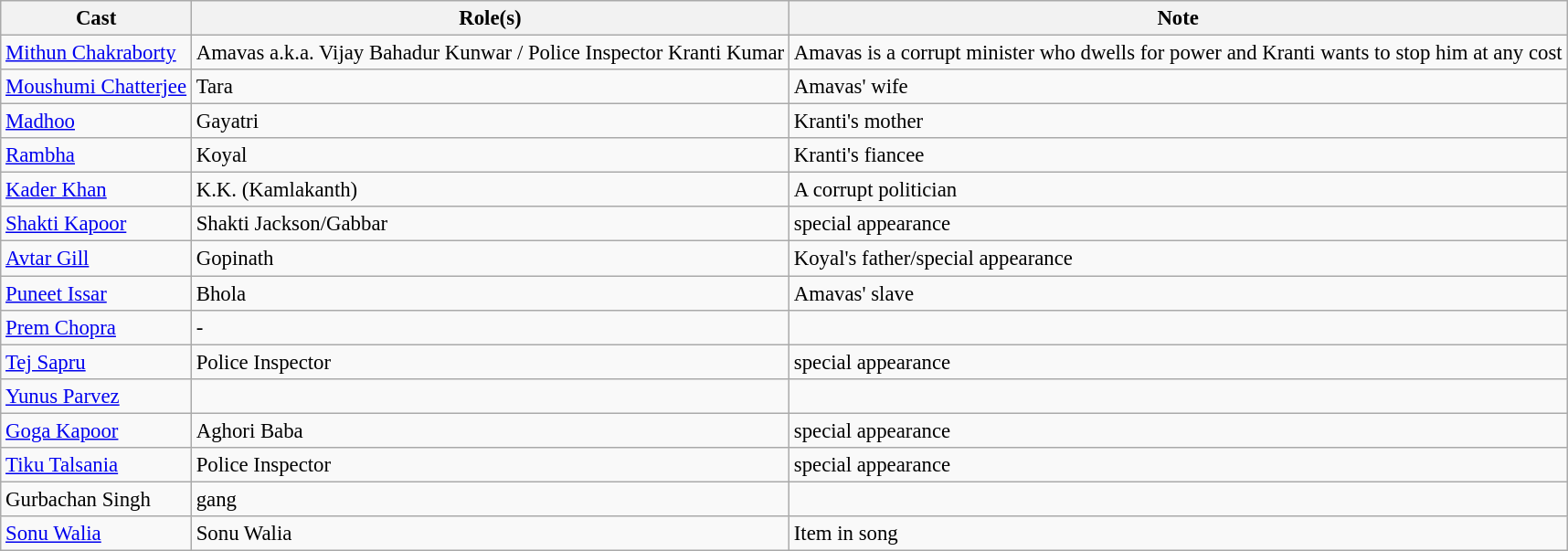<table class="wikitable" style="font-size:95%;">
<tr>
<th>Cast</th>
<th>Role(s)</th>
<th>Note</th>
</tr>
<tr>
<td><a href='#'>Mithun Chakraborty</a></td>
<td>Amavas a.k.a. Vijay Bahadur Kunwar / Police Inspector Kranti Kumar</td>
<td>Amavas is a corrupt minister who dwells for power and Kranti wants to stop him at any cost</td>
</tr>
<tr>
<td><a href='#'>Moushumi Chatterjee</a></td>
<td>Tara</td>
<td>Amavas' wife</td>
</tr>
<tr>
<td><a href='#'>Madhoo</a></td>
<td>Gayatri</td>
<td>Kranti's mother</td>
</tr>
<tr>
<td><a href='#'>Rambha</a></td>
<td>Koyal</td>
<td>Kranti's fiancee</td>
</tr>
<tr>
<td><a href='#'>Kader Khan</a></td>
<td>K.K. (Kamlakanth)</td>
<td>A corrupt politician</td>
</tr>
<tr>
<td><a href='#'>Shakti Kapoor</a></td>
<td>Shakti Jackson/Gabbar</td>
<td>special appearance</td>
</tr>
<tr>
<td><a href='#'>Avtar Gill</a></td>
<td>Gopinath</td>
<td>Koyal's father/special appearance</td>
</tr>
<tr>
<td><a href='#'>Puneet Issar</a></td>
<td>Bhola</td>
<td>Amavas' slave</td>
</tr>
<tr>
<td><a href='#'>Prem Chopra</a></td>
<td>-</td>
<td></td>
</tr>
<tr>
<td><a href='#'>Tej Sapru</a></td>
<td>Police Inspector</td>
<td>special appearance</td>
</tr>
<tr>
<td><a href='#'>Yunus Parvez</a></td>
<td></td>
<td></td>
</tr>
<tr>
<td><a href='#'>Goga Kapoor</a></td>
<td>Aghori Baba</td>
<td>special appearance</td>
</tr>
<tr>
<td><a href='#'>Tiku Talsania</a></td>
<td>Police Inspector</td>
<td>special appearance</td>
</tr>
<tr>
<td>Gurbachan Singh</td>
<td>gang</td>
<td></td>
</tr>
<tr>
<td><a href='#'>Sonu Walia</a></td>
<td>Sonu Walia</td>
<td>Item in song</td>
</tr>
</table>
